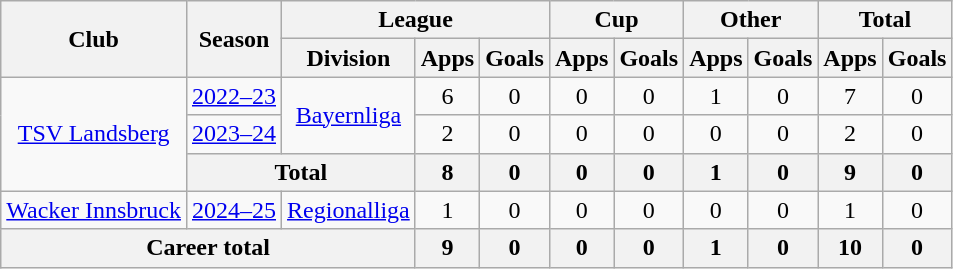<table class=wikitable style=text-align:center>
<tr>
<th rowspan="2">Club</th>
<th rowspan="2">Season</th>
<th colspan="3">League</th>
<th colspan="2">Cup</th>
<th colspan="2">Other</th>
<th colspan="2">Total</th>
</tr>
<tr>
<th>Division</th>
<th>Apps</th>
<th>Goals</th>
<th>Apps</th>
<th>Goals</th>
<th>Apps</th>
<th>Goals</th>
<th>Apps</th>
<th>Goals</th>
</tr>
<tr>
<td rowspan="3"><a href='#'>TSV Landsberg</a></td>
<td><a href='#'>2022–23</a></td>
<td rowspan="2"><a href='#'>Bayernliga</a></td>
<td>6</td>
<td>0</td>
<td>0</td>
<td>0</td>
<td>1</td>
<td>0</td>
<td>7</td>
<td>0</td>
</tr>
<tr>
<td><a href='#'>2023–24</a></td>
<td>2</td>
<td>0</td>
<td>0</td>
<td>0</td>
<td>0</td>
<td>0</td>
<td>2</td>
<td>0</td>
</tr>
<tr>
<th colspan="2">Total</th>
<th>8</th>
<th>0</th>
<th>0</th>
<th>0</th>
<th>1</th>
<th>0</th>
<th>9</th>
<th>0</th>
</tr>
<tr>
<td><a href='#'>Wacker Innsbruck</a></td>
<td><a href='#'>2024–25</a></td>
<td><a href='#'>Regionalliga</a></td>
<td>1</td>
<td>0</td>
<td>0</td>
<td>0</td>
<td>0</td>
<td>0</td>
<td>1</td>
<td>0</td>
</tr>
<tr>
<th colspan="3">Career total</th>
<th>9</th>
<th>0</th>
<th>0</th>
<th>0</th>
<th>1</th>
<th>0</th>
<th>10</th>
<th>0</th>
</tr>
</table>
